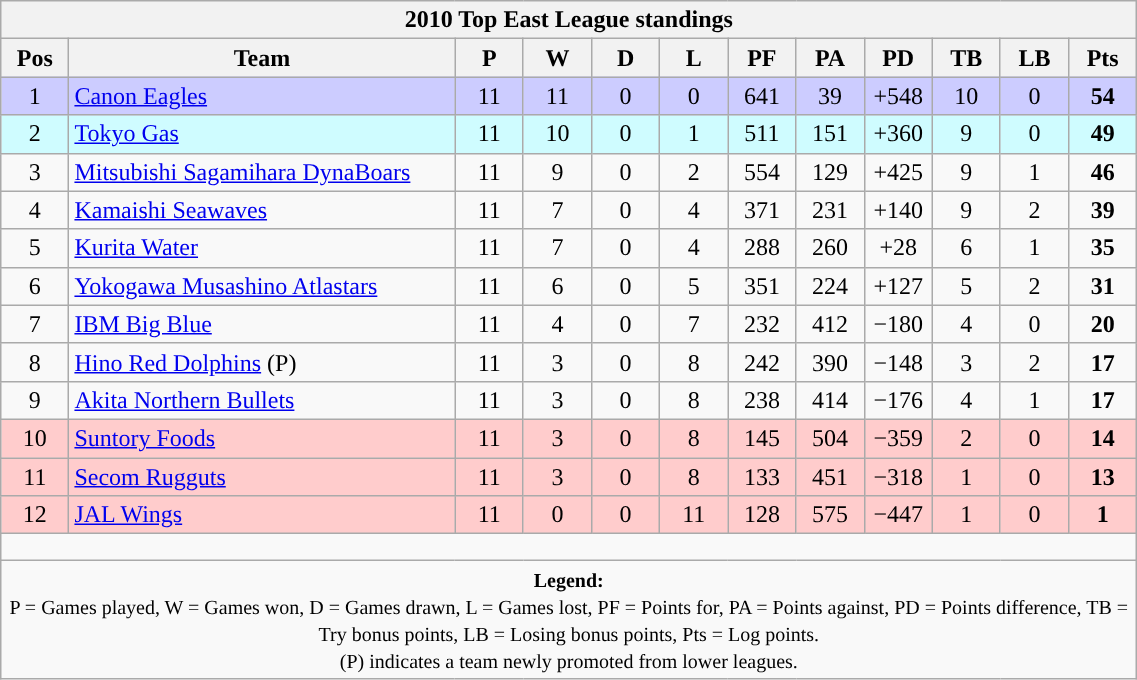<table class="wikitable" style="text-align:center; font-size:100%; width:60%;">
<tr>
<th colspan="100%" cellpadding="0" cellspacing="0"><strong>2010 Top East League standings</strong></th>
</tr>
<tr>
<th style="width:6%;">Pos</th>
<th style="width:34%;">Team</th>
<th style="width:6%;">P</th>
<th style="width:6%;">W</th>
<th style="width:6%;">D</th>
<th style="width:6%;">L</th>
<th style="width:6%;">PF</th>
<th style="width:6%;">PA</th>
<th style="width:6%;">PD</th>
<th style="width:6%;">TB</th>
<th style="width:6%;">LB</th>
<th style="width:6%;">Pts<br></th>
</tr>
<tr style="background:#CCCCFF;">
<td>1</td>
<td style="text-align:left;"><a href='#'>Canon Eagles</a></td>
<td>11</td>
<td>11</td>
<td>0</td>
<td>0</td>
<td>641</td>
<td>39</td>
<td>+548</td>
<td>10</td>
<td>0</td>
<td><strong>54</strong></td>
</tr>
<tr style="background:#CFFCFF;">
<td>2</td>
<td style="text-align:left;"><a href='#'>Tokyo Gas</a></td>
<td>11</td>
<td>10</td>
<td>0</td>
<td>1</td>
<td>511</td>
<td>151</td>
<td>+360</td>
<td>9</td>
<td>0</td>
<td><strong>49</strong></td>
</tr>
<tr>
<td>3</td>
<td style="text-align:left;"><a href='#'>Mitsubishi Sagamihara DynaBoars</a></td>
<td>11</td>
<td>9</td>
<td>0</td>
<td>2</td>
<td>554</td>
<td>129</td>
<td>+425</td>
<td>9</td>
<td>1</td>
<td><strong>46</strong></td>
</tr>
<tr>
<td>4</td>
<td style="text-align:left;"><a href='#'>Kamaishi Seawaves</a></td>
<td>11</td>
<td>7</td>
<td>0</td>
<td>4</td>
<td>371</td>
<td>231</td>
<td>+140</td>
<td>9</td>
<td>2</td>
<td><strong>39</strong></td>
</tr>
<tr>
<td>5</td>
<td style="text-align:left;"><a href='#'>Kurita Water</a></td>
<td>11</td>
<td>7</td>
<td>0</td>
<td>4</td>
<td>288</td>
<td>260</td>
<td>+28</td>
<td>6</td>
<td>1</td>
<td><strong>35</strong></td>
</tr>
<tr>
<td>6</td>
<td style="text-align:left;"><a href='#'>Yokogawa Musashino Atlastars</a></td>
<td>11</td>
<td>6</td>
<td>0</td>
<td>5</td>
<td>351</td>
<td>224</td>
<td>+127</td>
<td>5</td>
<td>2</td>
<td><strong>31</strong></td>
</tr>
<tr>
<td>7</td>
<td style="text-align:left;"><a href='#'>IBM Big Blue</a></td>
<td>11</td>
<td>4</td>
<td>0</td>
<td>7</td>
<td>232</td>
<td>412</td>
<td>−180</td>
<td>4</td>
<td>0</td>
<td><strong>20</strong></td>
</tr>
<tr>
<td>8</td>
<td style="text-align:left;"><a href='#'>Hino Red Dolphins</a> (P)</td>
<td>11</td>
<td>3</td>
<td>0</td>
<td>8</td>
<td>242</td>
<td>390</td>
<td>−148</td>
<td>3</td>
<td>2</td>
<td><strong>17</strong></td>
</tr>
<tr>
<td>9</td>
<td style="text-align:left;"><a href='#'>Akita Northern Bullets</a></td>
<td>11</td>
<td>3</td>
<td>0</td>
<td>8</td>
<td>238</td>
<td>414</td>
<td>−176</td>
<td>4</td>
<td>1</td>
<td><strong>17</strong></td>
</tr>
<tr style="background:#FFCCCC;">
<td>10</td>
<td style="text-align:left;"><a href='#'>Suntory Foods</a></td>
<td>11</td>
<td>3</td>
<td>0</td>
<td>8</td>
<td>145</td>
<td>504</td>
<td>−359</td>
<td>2</td>
<td>0</td>
<td><strong>14</strong></td>
</tr>
<tr style="background:#FFCCCC;">
<td>11</td>
<td style="text-align:left;"><a href='#'>Secom Rugguts</a></td>
<td>11</td>
<td>3</td>
<td>0</td>
<td>8</td>
<td>133</td>
<td>451</td>
<td>−318</td>
<td>1</td>
<td>0</td>
<td><strong>13</strong></td>
</tr>
<tr style="background:#FFCCCC;">
<td>12</td>
<td style="text-align:left;"><a href='#'>JAL Wings</a></td>
<td>11</td>
<td>0</td>
<td>0</td>
<td>11</td>
<td>128</td>
<td>575</td>
<td>−447</td>
<td>1</td>
<td>0</td>
<td><strong>1</strong></td>
</tr>
<tr>
<td colspan="100%" style="height:10px;"></td>
</tr>
<tr>
<td colspan="100%"><small><strong>Legend:</strong> <br> P = Games played, W = Games won, D = Games drawn, L = Games lost, PF = Points for, PA = Points against, PD = Points difference, TB = Try bonus points, LB = Losing bonus points, Pts = Log points. <br> (P) indicates a team newly promoted from lower leagues.</small></td>
</tr>
</table>
